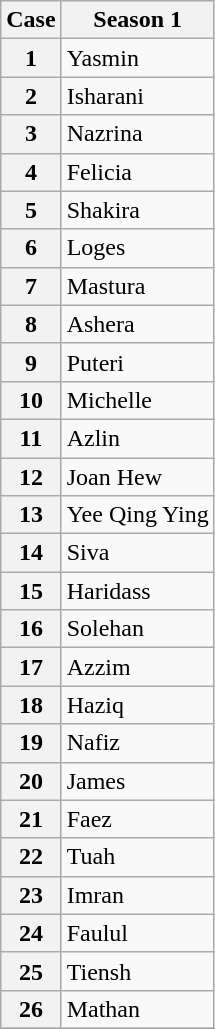<table class="wikitable">
<tr>
<th>Case</th>
<th>Season 1</th>
</tr>
<tr>
<th>1</th>
<td>Yasmin</td>
</tr>
<tr>
<th>2</th>
<td>Isharani</td>
</tr>
<tr>
<th>3</th>
<td>Nazrina</td>
</tr>
<tr>
<th>4</th>
<td>Felicia</td>
</tr>
<tr>
<th>5</th>
<td>Shakira</td>
</tr>
<tr>
<th>6</th>
<td>Loges</td>
</tr>
<tr>
<th>7</th>
<td>Mastura</td>
</tr>
<tr>
<th>8</th>
<td>Ashera</td>
</tr>
<tr>
<th>9</th>
<td>Puteri</td>
</tr>
<tr>
<th>10</th>
<td>Michelle</td>
</tr>
<tr>
<th>11</th>
<td>Azlin</td>
</tr>
<tr>
<th>12</th>
<td>Joan Hew</td>
</tr>
<tr>
<th>13</th>
<td>Yee Qing Ying</td>
</tr>
<tr>
<th>14</th>
<td>Siva</td>
</tr>
<tr>
<th>15</th>
<td>Haridass</td>
</tr>
<tr>
<th>16</th>
<td>Solehan</td>
</tr>
<tr>
<th>17</th>
<td>Azzim</td>
</tr>
<tr>
<th>18</th>
<td>Haziq</td>
</tr>
<tr>
<th>19</th>
<td>Nafiz</td>
</tr>
<tr>
<th>20</th>
<td>James</td>
</tr>
<tr>
<th>21</th>
<td>Faez</td>
</tr>
<tr>
<th>22</th>
<td>Tuah</td>
</tr>
<tr>
<th>23</th>
<td>Imran</td>
</tr>
<tr>
<th>24</th>
<td>Faulul</td>
</tr>
<tr>
<th>25</th>
<td>Tiensh</td>
</tr>
<tr>
<th>26</th>
<td>Mathan</td>
</tr>
<tr>
</tr>
</table>
